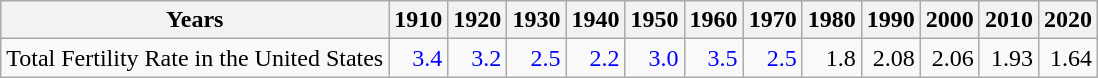<table class="wikitable " style="text-align:right">
<tr>
<th>Years</th>
<th>1910</th>
<th>1920</th>
<th>1930</th>
<th>1940</th>
<th>1950</th>
<th>1960</th>
<th>1970</th>
<th>1980</th>
<th>1990</th>
<th>2000</th>
<th>2010</th>
<th>2020</th>
</tr>
<tr>
<td align="left">Total Fertility Rate in the United States</td>
<td style="text-align:right; color:blue;">3.4</td>
<td style="text-align:right; color:blue;">3.2</td>
<td style="text-align:right; color:blue;">2.5</td>
<td style="text-align:right; color:blue;">2.2</td>
<td style="text-align:right; color:blue;">3.0</td>
<td style="text-align:right; color:blue;">3.5</td>
<td style="text-align:right; color:blue;">2.5</td>
<td>1.8</td>
<td>2.08</td>
<td>2.06</td>
<td>1.93</td>
<td>1.64</td>
</tr>
</table>
